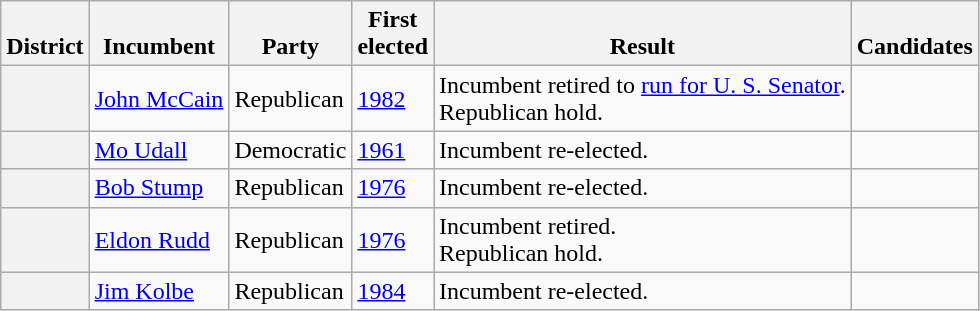<table class=wikitable>
<tr valign=bottom>
<th>District</th>
<th>Incumbent</th>
<th>Party</th>
<th>First<br>elected</th>
<th>Result</th>
<th>Candidates</th>
</tr>
<tr>
<th></th>
<td><a href='#'>John McCain</a></td>
<td>Republican</td>
<td><a href='#'>1982</a></td>
<td>Incumbent retired to <a href='#'>run for U. S. Senator</a>.<br>Republican hold.</td>
<td nowrap></td>
</tr>
<tr>
<th></th>
<td><a href='#'>Mo Udall</a></td>
<td>Democratic</td>
<td><a href='#'>1961 </a></td>
<td>Incumbent re-elected.</td>
<td nowrap></td>
</tr>
<tr>
<th></th>
<td><a href='#'>Bob Stump</a></td>
<td>Republican</td>
<td><a href='#'>1976</a></td>
<td>Incumbent re-elected.</td>
<td nowrap></td>
</tr>
<tr>
<th></th>
<td><a href='#'>Eldon Rudd</a></td>
<td>Republican</td>
<td><a href='#'>1976</a></td>
<td>Incumbent retired.<br>Republican hold.</td>
<td nowrap></td>
</tr>
<tr>
<th></th>
<td><a href='#'>Jim Kolbe</a></td>
<td>Republican</td>
<td><a href='#'>1984</a></td>
<td>Incumbent re-elected.</td>
<td nowrap></td>
</tr>
</table>
